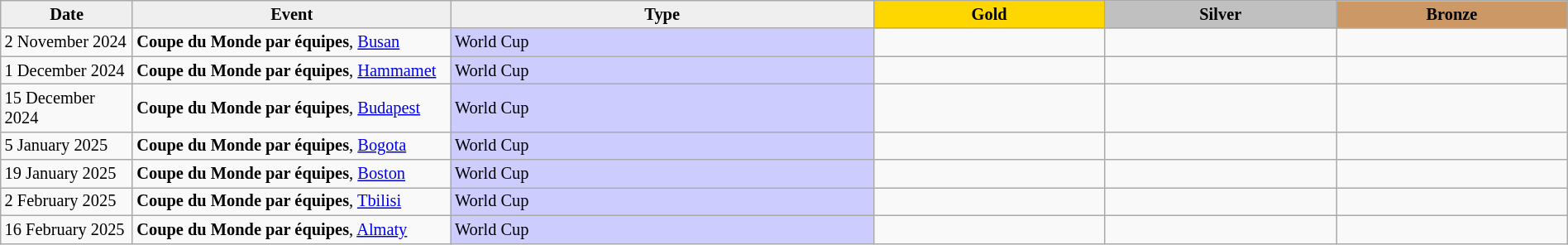<table class="wikitable sortable" style="font-size: 85%" width="100%">
<tr align=center>
<th scope=col style="width:100px; background: #efefef;">Date</th>
<th scope=col style="width:250px; background: #efefef;">Event</th>
<th scope=col style="background: #efefef;">Type</th>
<th scope=col colspan=1 style="width:180px; background: gold;">Gold</th>
<th scope=col colspan=1 style="width:180px; background: silver;">Silver</th>
<th scope=col colspan=1 style="width:180px; background: #cc9966;">Bronze</th>
</tr>
<tr>
<td>2 November 2024</td>
<td><strong>Coupe du Monde par équipes</strong>, <a href='#'>Busan</a></td>
<td bgcolor="#ccccff">World Cup</td>
<td></td>
<td></td>
<td></td>
</tr>
<tr>
<td>1 December 2024</td>
<td><strong>Coupe du Monde par équipes</strong>, <a href='#'>Hammamet</a></td>
<td bgcolor="#ccccff">World Cup</td>
<td></td>
<td></td>
<td></td>
</tr>
<tr>
<td>15 December 2024</td>
<td><strong>Coupe du Monde par équipes</strong>, <a href='#'>Budapest</a></td>
<td bgcolor="#ccccff">World Cup</td>
<td></td>
<td></td>
<td></td>
</tr>
<tr>
<td>5 January 2025</td>
<td><strong>Coupe du Monde par équipes</strong>, <a href='#'>Bogota</a></td>
<td bgcolor="#ccccff">World Cup</td>
<td></td>
<td></td>
<td></td>
</tr>
<tr>
<td>19 January 2025</td>
<td><strong>Coupe du Monde par équipes</strong>, <a href='#'>Boston</a></td>
<td bgcolor="#ccccff">World Cup</td>
<td></td>
<td></td>
<td></td>
</tr>
<tr>
<td>2 February 2025</td>
<td><strong>Coupe du Monde par équipes</strong>, <a href='#'>Tbilisi</a></td>
<td bgcolor="#ccccff">World Cup</td>
<td></td>
<td></td>
<td></td>
</tr>
<tr>
<td>16 February 2025</td>
<td><strong>Coupe du Monde par équipes</strong>, <a href='#'>Almaty</a></td>
<td bgcolor="#ccccff">World Cup</td>
<td></td>
<td></td>
<td></td>
</tr>
</table>
